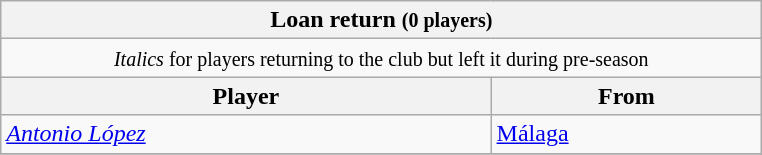<table class="wikitable collapsible collapsed">
<tr>
<th colspan="2" width="500"> <strong>Loan return</strong> <small>(0 players)</small></th>
</tr>
<tr>
<td colspan="2" align="center"><small><em>Italics</em> for players returning to the club but left it during pre-season</small></td>
</tr>
<tr>
<th>Player</th>
<th>From</th>
</tr>
<tr>
<td> <em><a href='#'>Antonio López</a></em></td>
<td> <a href='#'>Málaga</a></td>
</tr>
<tr>
</tr>
</table>
